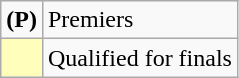<table class=wikitable>
<tr>
<td><strong>(P)</strong></td>
<td>Premiers</td>
</tr>
<tr>
<td bgcolor=FFFFBB></td>
<td>Qualified for finals</td>
</tr>
</table>
